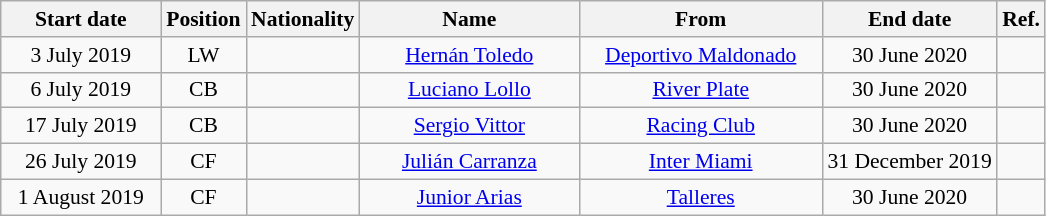<table class="wikitable" style="text-align:center; font-size:90%; ">
<tr>
<th style="background:#; color:#; width:100px;">Start date</th>
<th style="background:#; color:#; width:50px;">Position</th>
<th style="background:#; color:#; width:50px;">Nationality</th>
<th style="background:#; color:#; width:140px;">Name</th>
<th style="background:#; color:#; width:155px;">From</th>
<th style="background:#; color:#; width:110px;">End date</th>
<th style="background:#; color:#; width:25px;">Ref.</th>
</tr>
<tr>
<td>3 July 2019</td>
<td>LW</td>
<td></td>
<td><a href='#'>Hernán Toledo</a></td>
<td> <a href='#'>Deportivo Maldonado</a></td>
<td>30 June 2020</td>
<td></td>
</tr>
<tr>
<td>6 July 2019</td>
<td>CB</td>
<td></td>
<td><a href='#'>Luciano Lollo</a></td>
<td> <a href='#'>River Plate</a></td>
<td>30 June 2020</td>
<td></td>
</tr>
<tr>
<td>17 July 2019</td>
<td>CB</td>
<td></td>
<td><a href='#'>Sergio Vittor</a></td>
<td> <a href='#'>Racing Club</a></td>
<td>30 June 2020</td>
<td></td>
</tr>
<tr>
<td>26 July 2019</td>
<td>CF</td>
<td></td>
<td><a href='#'>Julián Carranza</a></td>
<td> <a href='#'>Inter Miami</a></td>
<td>31 December 2019</td>
<td></td>
</tr>
<tr>
<td>1 August 2019</td>
<td>CF</td>
<td></td>
<td><a href='#'>Junior Arias</a></td>
<td> <a href='#'>Talleres</a></td>
<td>30 June 2020</td>
<td></td>
</tr>
</table>
